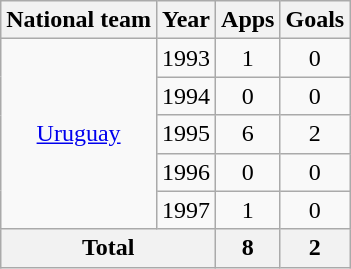<table class="wikitable" style="text-align:center">
<tr>
<th>National team</th>
<th>Year</th>
<th>Apps</th>
<th>Goals</th>
</tr>
<tr>
<td rowspan="5"><a href='#'>Uruguay</a></td>
<td>1993</td>
<td>1</td>
<td>0</td>
</tr>
<tr>
<td>1994</td>
<td>0</td>
<td>0</td>
</tr>
<tr>
<td>1995</td>
<td>6</td>
<td>2</td>
</tr>
<tr>
<td>1996</td>
<td>0</td>
<td>0</td>
</tr>
<tr>
<td>1997</td>
<td>1</td>
<td>0</td>
</tr>
<tr>
<th colspan="2">Total</th>
<th>8</th>
<th>2</th>
</tr>
</table>
